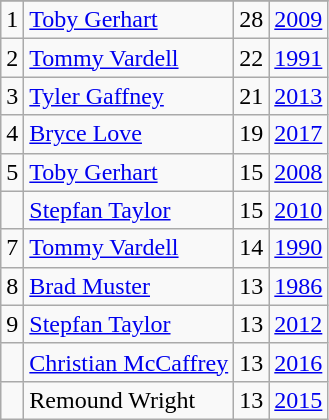<table class="wikitable">
<tr>
</tr>
<tr>
<td>1</td>
<td><a href='#'>Toby Gerhart</a></td>
<td>28</td>
<td><a href='#'>2009</a></td>
</tr>
<tr>
<td>2</td>
<td><a href='#'>Tommy Vardell</a></td>
<td>22</td>
<td><a href='#'>1991</a></td>
</tr>
<tr>
<td>3</td>
<td><a href='#'>Tyler Gaffney</a></td>
<td>21</td>
<td><a href='#'>2013</a></td>
</tr>
<tr>
<td>4</td>
<td><a href='#'>Bryce Love</a></td>
<td>19</td>
<td><a href='#'>2017</a></td>
</tr>
<tr>
<td>5</td>
<td><a href='#'>Toby Gerhart</a></td>
<td>15</td>
<td><a href='#'>2008</a></td>
</tr>
<tr>
<td></td>
<td><a href='#'>Stepfan Taylor</a></td>
<td>15</td>
<td><a href='#'>2010</a></td>
</tr>
<tr>
<td>7</td>
<td><a href='#'>Tommy Vardell</a></td>
<td>14</td>
<td><a href='#'>1990</a></td>
</tr>
<tr>
<td>8</td>
<td><a href='#'>Brad Muster</a></td>
<td>13</td>
<td><a href='#'>1986</a></td>
</tr>
<tr>
<td>9</td>
<td><a href='#'>Stepfan Taylor</a></td>
<td>13</td>
<td><a href='#'>2012</a></td>
</tr>
<tr>
<td></td>
<td><a href='#'>Christian McCaffrey</a></td>
<td>13</td>
<td><a href='#'>2016</a></td>
</tr>
<tr>
<td></td>
<td>Remound Wright</td>
<td>13</td>
<td><a href='#'>2015</a></td>
</tr>
</table>
